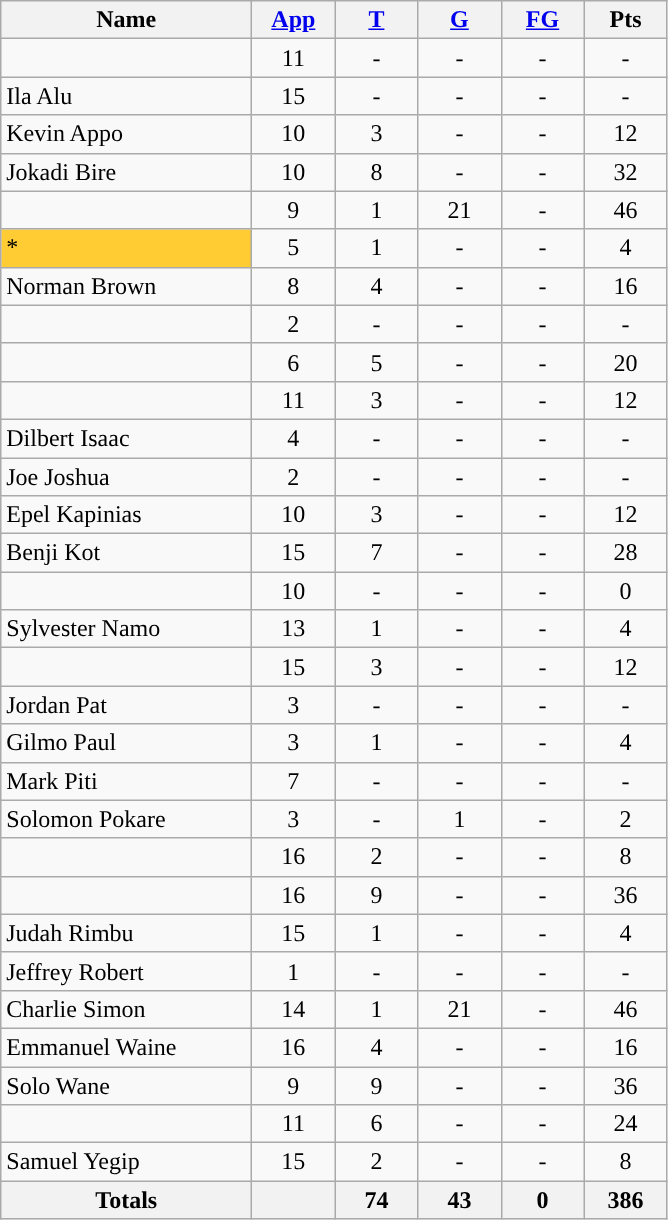<table class="wikitable sortable" style="text-align: center;">
<tr>
<th style="width:10em">Name</th>
<th style="width:3em"><a href='#'>App</a></th>
<th style="width:3em"><a href='#'>T</a></th>
<th style="width:3em"><a href='#'>G</a></th>
<th style="width:3em"><a href='#'>FG</a></th>
<th style="width:3em">Pts</th>
</tr>
<tr>
<td style="text-align:left;"></td>
<td>11</td>
<td>-</td>
<td>-</td>
<td>-</td>
<td>-</td>
</tr>
<tr>
<td style="text-align:left;">Ila Alu</td>
<td>15</td>
<td>-</td>
<td>-</td>
<td>-</td>
<td>-</td>
</tr>
<tr>
<td style="text-align:left;">Kevin Appo</td>
<td>10</td>
<td>3</td>
<td>-</td>
<td>-</td>
<td>12</td>
</tr>
<tr>
<td style="text-align:left;">Jokadi Bire</td>
<td>10</td>
<td>8</td>
<td>-</td>
<td>-</td>
<td>32</td>
</tr>
<tr>
<td style="text-align:left;"></td>
<td>9</td>
<td>1</td>
<td>21</td>
<td>-</td>
<td>46</td>
</tr>
<tr>
<td style="text-align:left; background:#FC3;">*</td>
<td>5</td>
<td>1</td>
<td>-</td>
<td>-</td>
<td>4</td>
</tr>
<tr>
<td style="text-align:left;">Norman Brown</td>
<td>8</td>
<td>4</td>
<td>-</td>
<td>-</td>
<td>16</td>
</tr>
<tr>
<td style="text-align:left;"></td>
<td>2</td>
<td>-</td>
<td>-</td>
<td>-</td>
<td>-</td>
</tr>
<tr>
<td style="text-align:left;"></td>
<td>6</td>
<td>5</td>
<td>-</td>
<td>-</td>
<td>20</td>
</tr>
<tr>
<td style="text-align:left;"></td>
<td>11</td>
<td>3</td>
<td>-</td>
<td>-</td>
<td>12</td>
</tr>
<tr>
<td style="text-align:left;">Dilbert Isaac</td>
<td>4</td>
<td>-</td>
<td>-</td>
<td>-</td>
<td>-</td>
</tr>
<tr>
<td style="text-align:left;">Joe Joshua</td>
<td>2</td>
<td>-</td>
<td>-</td>
<td>-</td>
<td>-</td>
</tr>
<tr>
<td style="text-align:left;">Epel Kapinias</td>
<td>10</td>
<td>3</td>
<td>-</td>
<td>-</td>
<td>12</td>
</tr>
<tr>
<td style="text-align:left;">Benji Kot</td>
<td>15</td>
<td>7</td>
<td>-</td>
<td>-</td>
<td>28</td>
</tr>
<tr>
<td style="text-align:left;"></td>
<td>10</td>
<td>-</td>
<td>-</td>
<td>-</td>
<td>0</td>
</tr>
<tr>
<td style="text-align:left;">Sylvester Namo</td>
<td>13</td>
<td>1</td>
<td>-</td>
<td>-</td>
<td>4</td>
</tr>
<tr>
<td style="text-align:left;"></td>
<td>15</td>
<td>3</td>
<td>-</td>
<td>-</td>
<td>12</td>
</tr>
<tr>
<td style="text-align:left;">Jordan Pat</td>
<td>3</td>
<td>-</td>
<td>-</td>
<td>-</td>
<td>-</td>
</tr>
<tr>
<td style="text-align:left;">Gilmo Paul</td>
<td>3</td>
<td>1</td>
<td>-</td>
<td>-</td>
<td>4</td>
</tr>
<tr>
<td style="text-align:left;">Mark Piti</td>
<td>7</td>
<td>-</td>
<td>-</td>
<td>-</td>
<td>-</td>
</tr>
<tr>
<td style="text-align:left;">Solomon Pokare</td>
<td>3</td>
<td>-</td>
<td>1</td>
<td>-</td>
<td>2</td>
</tr>
<tr>
<td style="text-align:left;"></td>
<td>16</td>
<td>2</td>
<td>-</td>
<td>-</td>
<td>8</td>
</tr>
<tr>
<td style="text-align:left;"></td>
<td>16</td>
<td>9</td>
<td>-</td>
<td>-</td>
<td>36</td>
</tr>
<tr>
<td style="text-align:left;">Judah Rimbu</td>
<td>15</td>
<td>1</td>
<td>-</td>
<td>-</td>
<td>4</td>
</tr>
<tr>
<td style="text-align:left;">Jeffrey Robert</td>
<td>1</td>
<td>-</td>
<td>-</td>
<td>-</td>
<td>-</td>
</tr>
<tr>
<td style="text-align:left;">Charlie Simon</td>
<td>14</td>
<td>1</td>
<td>21</td>
<td>-</td>
<td>46</td>
</tr>
<tr>
<td style="text-align:left;">Emmanuel Waine</td>
<td>16</td>
<td>4</td>
<td>-</td>
<td>-</td>
<td>16</td>
</tr>
<tr>
<td style="text-align:left;">Solo Wane</td>
<td>9</td>
<td>9</td>
<td>-</td>
<td>-</td>
<td>36</td>
</tr>
<tr>
<td style="text-align:left;"></td>
<td>11</td>
<td>6</td>
<td>-</td>
<td>-</td>
<td>24</td>
</tr>
<tr>
<td style="text-align:left;">Samuel Yegip</td>
<td>15</td>
<td>2</td>
<td>-</td>
<td>-</td>
<td>8</td>
</tr>
<tr class="sortbottom">
<th>Totals</th>
<th></th>
<th>74</th>
<th>43</th>
<th>0</th>
<th>386</th>
</tr>
</table>
